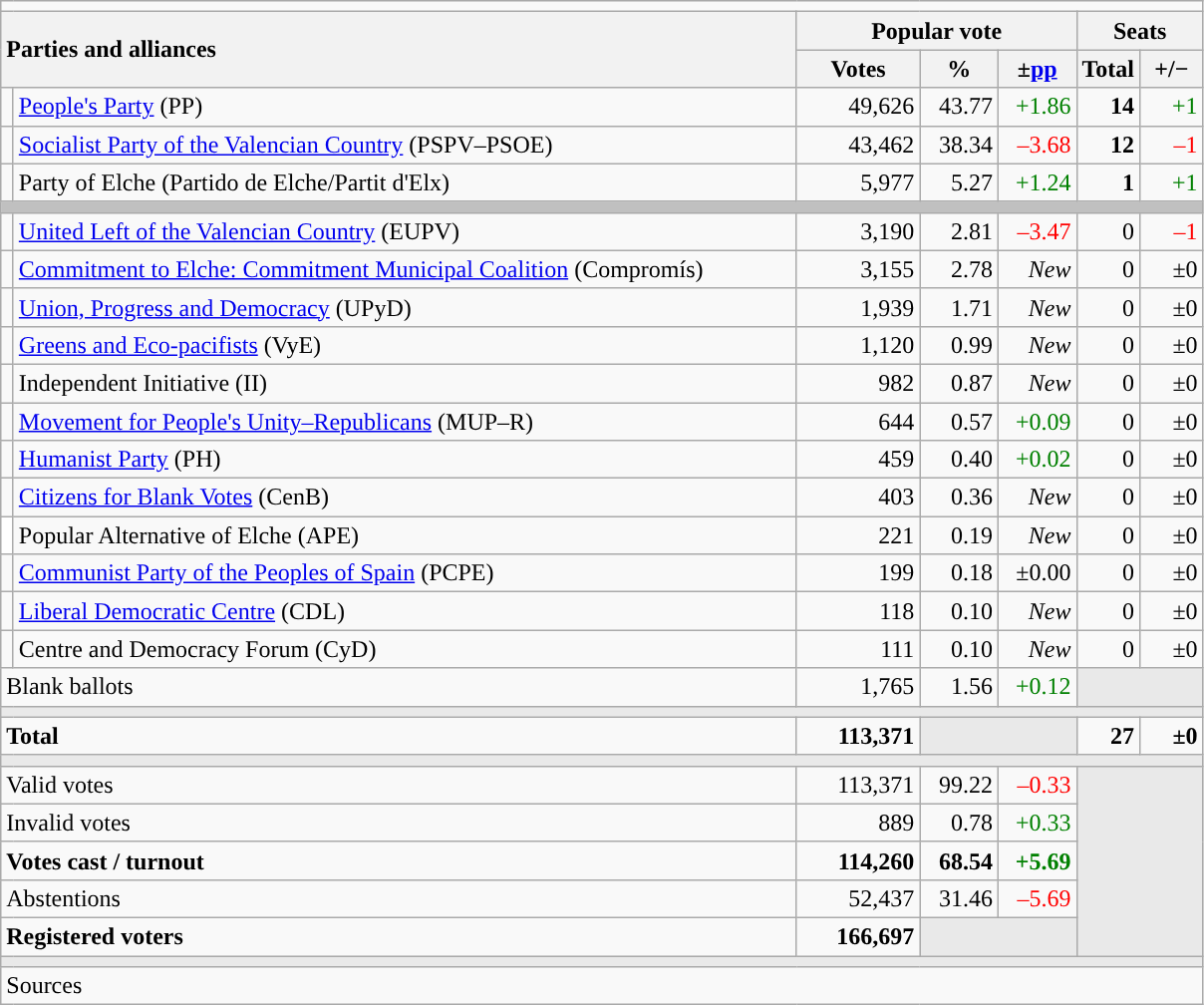<table class="wikitable" style="text-align:right;">
<tr>
<td colspan="7"></td>
</tr>
<tr>
<th style="text-align:left;" rowspan="2" colspan="2" width="525">Parties and alliances</th>
<th colspan="3">Popular vote</th>
<th colspan="2">Seats</th>
</tr>
<tr>
<th width="75">Votes</th>
<th width="45">%</th>
<th width="45">±<a href='#'>pp</a></th>
<th width="35">Total</th>
<th width="35">+/−</th>
</tr>
<tr>
<td width="1" style="color:inherit;background:"></td>
<td align="left"><a href='#'>People's Party</a> (PP)</td>
<td>49,626</td>
<td>43.77</td>
<td style="color:green;">+1.86</td>
<td><strong>14</strong></td>
<td style="color:green;">+1</td>
</tr>
<tr>
<td style="color:inherit;background:"></td>
<td align="left"><a href='#'>Socialist Party of the Valencian Country</a> (PSPV–PSOE)</td>
<td>43,462</td>
<td>38.34</td>
<td style="color:red;">–3.68</td>
<td><strong>12</strong></td>
<td style="color:red;">–1</td>
</tr>
<tr>
<td style="color:inherit;background:"></td>
<td align="left">Party of Elche (Partido de Elche/Partit d'Elx)</td>
<td>5,977</td>
<td>5.27</td>
<td style="color:green;">+1.24</td>
<td><strong>1</strong></td>
<td style="color:green;">+1</td>
</tr>
<tr>
<td colspan="7" bgcolor="#C0C0C0"></td>
</tr>
<tr>
<td style="color:inherit;background:"></td>
<td align="left"><a href='#'>United Left of the Valencian Country</a> (EUPV)</td>
<td>3,190</td>
<td>2.81</td>
<td style="color:red;">–3.47</td>
<td>0</td>
<td style="color:red;">–1</td>
</tr>
<tr>
<td style="color:inherit;background:"></td>
<td align="left"><a href='#'>Commitment to Elche: Commitment Municipal Coalition</a> (Compromís)</td>
<td>3,155</td>
<td>2.78</td>
<td><em>New</em></td>
<td>0</td>
<td>±0</td>
</tr>
<tr>
<td style="color:inherit;background:"></td>
<td align="left"><a href='#'>Union, Progress and Democracy</a> (UPyD)</td>
<td>1,939</td>
<td>1.71</td>
<td><em>New</em></td>
<td>0</td>
<td>±0</td>
</tr>
<tr>
<td style="color:inherit;background:"></td>
<td align="left"><a href='#'>Greens and Eco-pacifists</a> (VyE)</td>
<td>1,120</td>
<td>0.99</td>
<td><em>New</em></td>
<td>0</td>
<td>±0</td>
</tr>
<tr>
<td style="color:inherit;background:"></td>
<td align="left">Independent Initiative (II)</td>
<td>982</td>
<td>0.87</td>
<td><em>New</em></td>
<td>0</td>
<td>±0</td>
</tr>
<tr>
<td style="color:inherit;background:"></td>
<td align="left"><a href='#'>Movement for People's Unity–Republicans</a> (MUP–R)</td>
<td>644</td>
<td>0.57</td>
<td style="color:green;">+0.09</td>
<td>0</td>
<td>±0</td>
</tr>
<tr>
<td style="color:inherit;background:"></td>
<td align="left"><a href='#'>Humanist Party</a> (PH)</td>
<td>459</td>
<td>0.40</td>
<td style="color:green;">+0.02</td>
<td>0</td>
<td>±0</td>
</tr>
<tr>
<td style="color:inherit;background:"></td>
<td align="left"><a href='#'>Citizens for Blank Votes</a> (CenB)</td>
<td>403</td>
<td>0.36</td>
<td><em>New</em></td>
<td>0</td>
<td>±0</td>
</tr>
<tr>
<td bgcolor="white"></td>
<td align="left">Popular Alternative of Elche (APE)</td>
<td>221</td>
<td>0.19</td>
<td><em>New</em></td>
<td>0</td>
<td>±0</td>
</tr>
<tr>
<td style="color:inherit;background:"></td>
<td align="left"><a href='#'>Communist Party of the Peoples of Spain</a> (PCPE)</td>
<td>199</td>
<td>0.18</td>
<td>±0.00</td>
<td>0</td>
<td>±0</td>
</tr>
<tr>
<td style="color:inherit;background:"></td>
<td align="left"><a href='#'>Liberal Democratic Centre</a> (CDL)</td>
<td>118</td>
<td>0.10</td>
<td><em>New</em></td>
<td>0</td>
<td>±0</td>
</tr>
<tr>
<td style="color:inherit;background:"></td>
<td align="left">Centre and Democracy Forum (CyD)</td>
<td>111</td>
<td>0.10</td>
<td><em>New</em></td>
<td>0</td>
<td>±0</td>
</tr>
<tr>
<td align="left" colspan="2">Blank ballots</td>
<td>1,765</td>
<td>1.56</td>
<td style="color:green;">+0.12</td>
<td bgcolor="#E9E9E9" colspan="2"></td>
</tr>
<tr>
<td colspan="7" bgcolor="#E9E9E9"></td>
</tr>
<tr style="font-weight:bold;">
<td align="left" colspan="2">Total</td>
<td>113,371</td>
<td bgcolor="#E9E9E9" colspan="2"></td>
<td>27</td>
<td>±0</td>
</tr>
<tr>
<td colspan="7" bgcolor="#E9E9E9"></td>
</tr>
<tr>
<td align="left" colspan="2">Valid votes</td>
<td>113,371</td>
<td>99.22</td>
<td style="color:red;">–0.33</td>
<td bgcolor="#E9E9E9" colspan="2" rowspan="5"></td>
</tr>
<tr>
<td align="left" colspan="2">Invalid votes</td>
<td>889</td>
<td>0.78</td>
<td style="color:green;">+0.33</td>
</tr>
<tr style="font-weight:bold;">
<td align="left" colspan="2">Votes cast / turnout</td>
<td>114,260</td>
<td>68.54</td>
<td style="color:green;">+5.69</td>
</tr>
<tr>
<td align="left" colspan="2">Abstentions</td>
<td>52,437</td>
<td>31.46</td>
<td style="color:red;">–5.69</td>
</tr>
<tr style="font-weight:bold;">
<td align="left" colspan="2">Registered voters</td>
<td>166,697</td>
<td bgcolor="#E9E9E9" colspan="2"></td>
</tr>
<tr>
<td colspan="7" bgcolor="#E9E9E9"></td>
</tr>
<tr>
<td align="left" colspan="7">Sources</td>
</tr>
</table>
